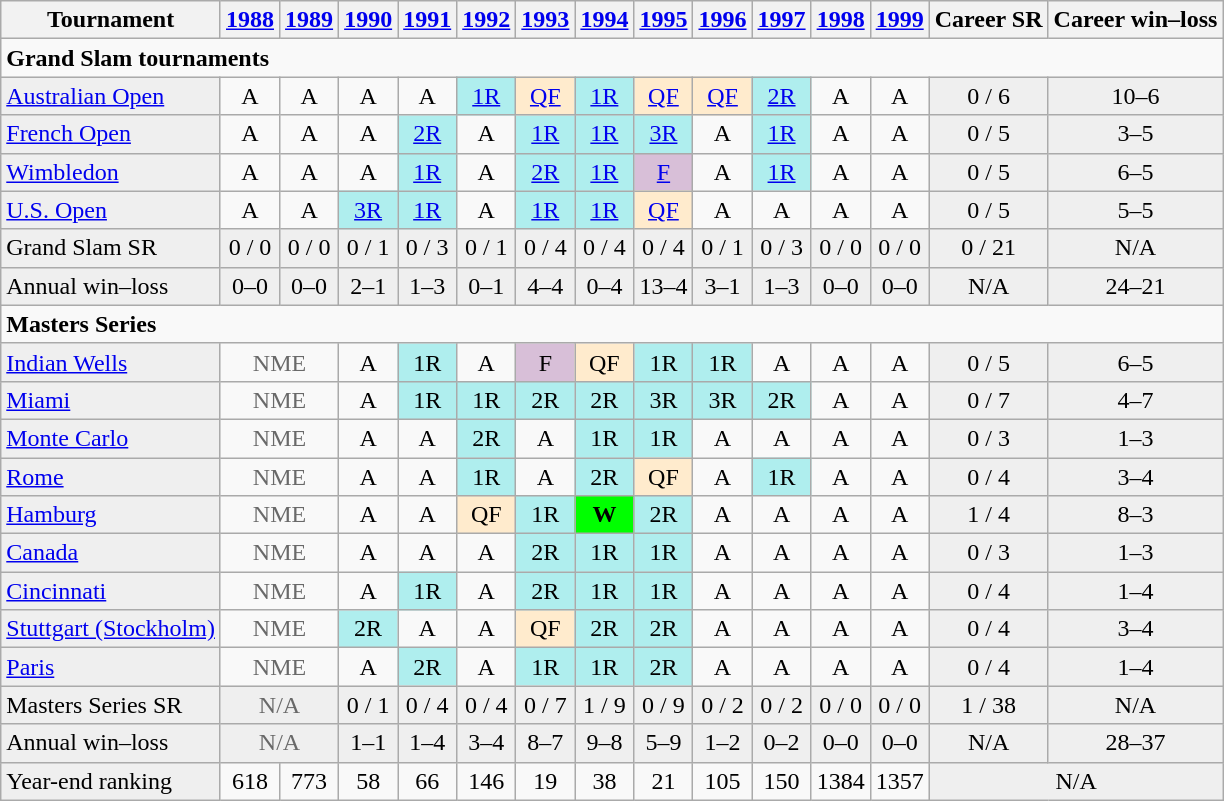<table class="wikitable">
<tr>
<th>Tournament</th>
<th><a href='#'>1988</a></th>
<th><a href='#'>1989</a></th>
<th><a href='#'>1990</a></th>
<th><a href='#'>1991</a></th>
<th><a href='#'>1992</a></th>
<th><a href='#'>1993</a></th>
<th><a href='#'>1994</a></th>
<th><a href='#'>1995</a></th>
<th><a href='#'>1996</a></th>
<th><a href='#'>1997</a></th>
<th><a href='#'>1998</a></th>
<th><a href='#'>1999</a></th>
<th>Career SR</th>
<th>Career win–loss</th>
</tr>
<tr>
<td colspan="15"><strong>Grand Slam tournaments</strong></td>
</tr>
<tr>
<td bgcolor="#efefef"><a href='#'>Australian Open</a></td>
<td align="center">A</td>
<td align="center">A</td>
<td align="center">A</td>
<td align="center">A</td>
<td align="center" style="background:#afeeee;"><a href='#'>1R</a></td>
<td align="center" style="background:#ffebcd;"><a href='#'>QF</a></td>
<td align="center" style="background:#afeeee;"><a href='#'>1R</a></td>
<td align="center" style="background:#ffebcd;"><a href='#'>QF</a></td>
<td align="center" style="background:#ffebcd;"><a href='#'>QF</a></td>
<td align="center" style="background:#afeeee;"><a href='#'>2R</a></td>
<td align="center">A</td>
<td align="center">A</td>
<td align="center" style="background:#EFEFEF;">0 / 6</td>
<td align="center" style="background:#EFEFEF;">10–6</td>
</tr>
<tr>
<td bgcolor="#efefef"><a href='#'>French Open</a></td>
<td align="center">A</td>
<td align="center">A</td>
<td align="center">A</td>
<td align="center" style="background:#afeeee;"><a href='#'>2R</a></td>
<td align="center">A</td>
<td align="center" style="background:#afeeee;"><a href='#'>1R</a></td>
<td align="center" style="background:#afeeee;"><a href='#'>1R</a></td>
<td align="center" style="background:#afeeee;"><a href='#'>3R</a></td>
<td align="center">A</td>
<td align="center" style="background:#afeeee;"><a href='#'>1R</a></td>
<td align="center">A</td>
<td align="center">A</td>
<td align="center" style="background:#EFEFEF;">0 / 5</td>
<td align="center" style="background:#EFEFEF;">3–5</td>
</tr>
<tr>
<td bgcolor="#efefef"><a href='#'>Wimbledon</a></td>
<td align="center">A</td>
<td align="center">A</td>
<td align="center">A</td>
<td align="center" style="background:#afeeee;"><a href='#'>1R</a></td>
<td align="center">A</td>
<td align="center" style="background:#afeeee;"><a href='#'>2R</a></td>
<td align="center" style="background:#afeeee;"><a href='#'>1R</a></td>
<td align="center" style="background:#D8BFD8;"><a href='#'>F</a></td>
<td align="center">A</td>
<td align="center" style="background:#afeeee;"><a href='#'>1R</a></td>
<td align="center">A</td>
<td align="center">A</td>
<td align="center" style="background:#EFEFEF;">0 / 5</td>
<td align="center" style="background:#EFEFEF;">6–5</td>
</tr>
<tr>
<td bgcolor="#efefef"><a href='#'>U.S. Open</a></td>
<td align="center">A</td>
<td align="center">A</td>
<td align="center" style="background:#afeeee;"><a href='#'>3R</a></td>
<td align="center" style="background:#afeeee;"><a href='#'>1R</a></td>
<td align="center">A</td>
<td align="center" style="background:#afeeee;"><a href='#'>1R</a></td>
<td align="center" style="background:#afeeee;"><a href='#'>1R</a></td>
<td align="center" style="background:#ffebcd;"><a href='#'>QF</a></td>
<td align="center">A</td>
<td align="center">A</td>
<td align="center">A</td>
<td align="center">A</td>
<td align="center" style="background:#EFEFEF;">0 / 5</td>
<td align="center" style="background:#EFEFEF;">5–5</td>
</tr>
<tr bgcolor="#efefef">
<td>Grand Slam SR</td>
<td align="center">0 / 0</td>
<td align="center">0 / 0</td>
<td align="center">0 / 1</td>
<td align="center">0 / 3</td>
<td align="center">0 / 1</td>
<td align="center">0 / 4</td>
<td align="center">0 / 4</td>
<td align="center">0 / 4</td>
<td align="center">0 / 1</td>
<td align="center">0 / 3</td>
<td align="center">0 / 0</td>
<td align="center">0 / 0</td>
<td align="center">0 / 21</td>
<td align="center" style="background:#EFEFEF;">N/A</td>
</tr>
<tr>
<td style="background:#EFEFEF;">Annual win–loss</td>
<td align="center" style="background:#EFEFEF;">0–0</td>
<td align="center" style="background:#EFEFEF;">0–0</td>
<td align="center" style="background:#EFEFEF;">2–1</td>
<td align="center" style="background:#EFEFEF;">1–3</td>
<td align="center" style="background:#EFEFEF;">0–1</td>
<td align="center" style="background:#EFEFEF;">4–4</td>
<td align="center" style="background:#EFEFEF;">0–4</td>
<td align="center" style="background:#EFEFEF;">13–4</td>
<td align="center" style="background:#EFEFEF;">3–1</td>
<td align="center" style="background:#EFEFEF;">1–3</td>
<td align="center" style="background:#EFEFEF;">0–0</td>
<td align="center" style="background:#EFEFEF;">0–0</td>
<td align="center" style="background:#EFEFEF;">N/A</td>
<td align="center" style="background:#EFEFEF;">24–21</td>
</tr>
<tr>
<td colspan="15"><strong>Masters Series</strong></td>
</tr>
<tr>
<td bgcolor="#efefef"><a href='#'>Indian Wells</a></td>
<td align="center" colspan="2" style="color:#696969;">NME</td>
<td align="center">A</td>
<td align="center" style="background:#afeeee;">1R</td>
<td align="center">A</td>
<td align="center" style="background:#D8BFD8;">F</td>
<td align="center" style="background:#ffebcd;">QF</td>
<td align="center" style="background:#afeeee;">1R</td>
<td align="center" style="background:#afeeee;">1R</td>
<td align="center">A</td>
<td align="center">A</td>
<td align="center">A</td>
<td align="center" style="background:#EFEFEF;">0 / 5</td>
<td align="center" style="background:#EFEFEF;">6–5</td>
</tr>
<tr>
<td bgcolor="#efefef"><a href='#'>Miami</a></td>
<td align="center" colspan="2" style="color:#696969;">NME</td>
<td align="center">A</td>
<td align="center" style="background:#afeeee;">1R</td>
<td align="center" style="background:#afeeee;">1R</td>
<td align="center" style="background:#afeeee;">2R</td>
<td align="center" style="background:#afeeee;">2R</td>
<td align="center" style="background:#afeeee;">3R</td>
<td align="center" style="background:#afeeee;">3R</td>
<td align="center" style="background:#afeeee;">2R</td>
<td align="center">A</td>
<td align="center">A</td>
<td align="center" style="background:#EFEFEF;">0 / 7</td>
<td align="center" style="background:#EFEFEF;">4–7</td>
</tr>
<tr>
<td bgcolor="#efefef"><a href='#'>Monte Carlo</a></td>
<td align="center" colspan="2" style="color:#696969;">NME</td>
<td align="center">A</td>
<td align="center">A</td>
<td align="center" style="background:#afeeee;">2R</td>
<td align="center">A</td>
<td align="center" style="background:#afeeee;">1R</td>
<td align="center" style="background:#afeeee;">1R</td>
<td align="center">A</td>
<td align="center">A</td>
<td align="center">A</td>
<td align="center">A</td>
<td align="center" style="background:#EFEFEF;">0 / 3</td>
<td align="center" style="background:#EFEFEF;">1–3</td>
</tr>
<tr>
<td bgcolor="#efefef"><a href='#'>Rome</a></td>
<td align="center" colspan="2" style="color:#696969;">NME</td>
<td align="center">A</td>
<td align="center">A</td>
<td align="center" style="background:#afeeee;">1R</td>
<td align="center">A</td>
<td align="center" style="background:#afeeee;">2R</td>
<td align="center" style="background:#ffebcd;">QF</td>
<td align="center">A</td>
<td align="center" style="background:#afeeee;">1R</td>
<td align="center">A</td>
<td align="center">A</td>
<td align="center" style="background:#EFEFEF;">0 / 4</td>
<td align="center" style="background:#EFEFEF;">3–4</td>
</tr>
<tr>
<td bgcolor="#efefef"><a href='#'>Hamburg</a></td>
<td align="center" colspan="2" style="color:#696969;">NME</td>
<td align="center">A</td>
<td align="center">A</td>
<td align="center" style="background:#ffebcd;">QF</td>
<td align="center" style="background:#afeeee;">1R</td>
<td align="center" style="background:#00ff00;"><strong>W</strong></td>
<td align="center" style="background:#afeeee;">2R</td>
<td align="center">A</td>
<td align="center">A</td>
<td align="center">A</td>
<td align="center">A</td>
<td align="center" style="background:#EFEFEF;">1 / 4</td>
<td align="center" style="background:#EFEFEF;">8–3</td>
</tr>
<tr>
<td bgcolor="#efefef"><a href='#'>Canada</a></td>
<td align="center" colspan="2" style="color:#696969;">NME</td>
<td align="center">A</td>
<td align="center">A</td>
<td align="center">A</td>
<td align="center" style="background:#afeeee;">2R</td>
<td align="center" style="background:#afeeee;">1R</td>
<td align="center" style="background:#afeeee;">1R</td>
<td align="center">A</td>
<td align="center">A</td>
<td align="center">A</td>
<td align="center">A</td>
<td align="center" style="background:#EFEFEF;">0 / 3</td>
<td align="center" style="background:#EFEFEF;">1–3</td>
</tr>
<tr>
<td bgcolor="#efefef"><a href='#'>Cincinnati</a></td>
<td align="center" colspan="2" style="color:#696969;">NME</td>
<td align="center">A</td>
<td align="center" style="background:#afeeee;">1R</td>
<td align="center">A</td>
<td align="center" style="background:#afeeee;">2R</td>
<td align="center" style="background:#afeeee;">1R</td>
<td align="center" style="background:#afeeee;">1R</td>
<td align="center">A</td>
<td align="center">A</td>
<td align="center">A</td>
<td align="center">A</td>
<td align="center" style="background:#EFEFEF;">0 / 4</td>
<td align="center" style="background:#EFEFEF;">1–4</td>
</tr>
<tr>
<td bgcolor="#efefef"><a href='#'>Stuttgart (Stockholm)</a></td>
<td align="center" colspan="2" style="color:#696969;">NME</td>
<td align="center" style="background:#afeeee;">2R</td>
<td align="center">A</td>
<td align="center">A</td>
<td align="center" style="background:#ffebcd;">QF</td>
<td align="center" style="background:#afeeee;">2R</td>
<td align="center" style="background:#afeeee;">2R</td>
<td align="center">A</td>
<td align="center">A</td>
<td align="center">A</td>
<td align="center">A</td>
<td align="center" style="background:#EFEFEF;">0 / 4</td>
<td align="center" style="background:#EFEFEF;">3–4</td>
</tr>
<tr>
<td bgcolor="#efefef"><a href='#'>Paris</a></td>
<td align="center" colspan="2" style="color:#696969;">NME</td>
<td align="center">A</td>
<td align="center" style="background:#afeeee;">2R</td>
<td align="center">A</td>
<td align="center" style="background:#afeeee;">1R</td>
<td align="center" style="background:#afeeee;">1R</td>
<td align="center" style="background:#afeeee;">2R</td>
<td align="center">A</td>
<td align="center">A</td>
<td align="center">A</td>
<td align="center">A</td>
<td align="center" style="background:#EFEFEF;">0 / 4</td>
<td align="center" style="background:#EFEFEF;">1–4</td>
</tr>
<tr bgcolor="#efefef">
<td>Masters Series SR</td>
<td align="center" colspan="2" style="color:#696969;">N/A</td>
<td align="center">0 / 1</td>
<td align="center">0 / 4</td>
<td align="center">0 / 4</td>
<td align="center">0 / 7</td>
<td align="center">1 / 9</td>
<td align="center">0 / 9</td>
<td align="center">0 / 2</td>
<td align="center">0 / 2</td>
<td align="center">0 / 0</td>
<td align="center">0 / 0</td>
<td align="center">1 / 38</td>
<td align="center" style="background:#EFEFEF;">N/A</td>
</tr>
<tr bgcolor="#efefef">
<td style="background:#EFEFEF;">Annual win–loss</td>
<td align="center" colspan="2" style="color:#696969;">N/A</td>
<td align="center" style="background:#EFEFEF;">1–1</td>
<td align="center" style="background:#EFEFEF;">1–4</td>
<td align="center" style="background:#EFEFEF;">3–4</td>
<td align="center" style="background:#EFEFEF;">8–7</td>
<td align="center" style="background:#EFEFEF;">9–8</td>
<td align="center" style="background:#EFEFEF;">5–9</td>
<td align="center" style="background:#EFEFEF;">1–2</td>
<td align="center" style="background:#EFEFEF;">0–2</td>
<td align="center" style="background:#EFEFEF;">0–0</td>
<td align="center" style="background:#EFEFEF;">0–0</td>
<td align="center" style="background:#EFEFEF;">N/A</td>
<td align="center" style="background:#EFEFEF;">28–37</td>
</tr>
<tr>
<td style="background:#EFEFEF;">Year-end ranking</td>
<td align="center">618</td>
<td align="center">773</td>
<td align="center">58</td>
<td align="center">66</td>
<td align="center">146</td>
<td align="center">19</td>
<td align="center">38</td>
<td align="center">21</td>
<td align="center">105</td>
<td align="center">150</td>
<td align="center">1384</td>
<td align="center">1357</td>
<td colspan=2 align="center" style="background:#EFEFEF;">N/A</td>
</tr>
</table>
